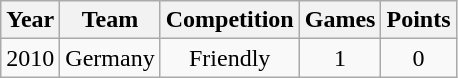<table class="wikitable">
<tr>
<th>Year</th>
<th>Team</th>
<th>Competition</th>
<th>Games</th>
<th>Points</th>
</tr>
<tr align="center">
<td>2010</td>
<td>Germany</td>
<td>Friendly</td>
<td>1</td>
<td>0</td>
</tr>
</table>
